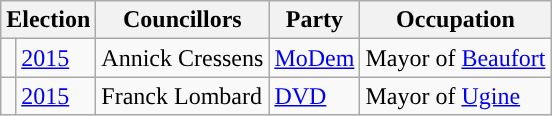<table class="wikitable">
<tr>
<th colspan="2">Election</th>
<th>Councillors</th>
<th>Party</th>
<th>Occupation</th>
</tr>
<tr>
<td style="background-color: "></td>
<td><a href='#'>2015</a></td>
<td>Annick Cressens</td>
<td><a href='#'>MoDem</a></td>
<td>Mayor of <a href='#'>Beaufort</a></td>
</tr>
<tr>
<td style="background-color: "></td>
<td><a href='#'>2015</a></td>
<td>Franck Lombard</td>
<td><a href='#'>DVD</a></td>
<td>Mayor of <a href='#'>Ugine</a></td>
</tr>
</table>
